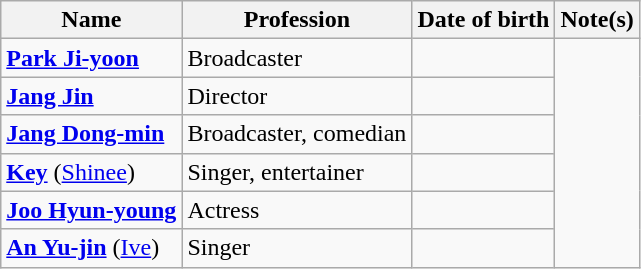<table class=wikitable>
<tr>
<th>Name</th>
<th>Profession</th>
<th>Date of birth</th>
<th>Note(s)</th>
</tr>
<tr>
<td><strong><a href='#'>Park Ji-yoon</a></strong></td>
<td>Broadcaster</td>
<td></td>
<td rowspan=6></td>
</tr>
<tr>
<td><strong><a href='#'>Jang Jin</a></strong></td>
<td>Director</td>
<td></td>
</tr>
<tr>
<td><strong><a href='#'>Jang Dong-min</a></strong></td>
<td>Broadcaster, comedian</td>
<td></td>
</tr>
<tr>
<td><strong><a href='#'>Key</a></strong> (<a href='#'>Shinee</a>)</td>
<td>Singer, entertainer</td>
<td></td>
</tr>
<tr>
<td><strong><a href='#'>Joo Hyun-young</a></strong></td>
<td>Actress</td>
<td></td>
</tr>
<tr>
<td><strong><a href='#'>An Yu-jin</a></strong> (<a href='#'>Ive</a>)</td>
<td>Singer</td>
<td></td>
</tr>
</table>
